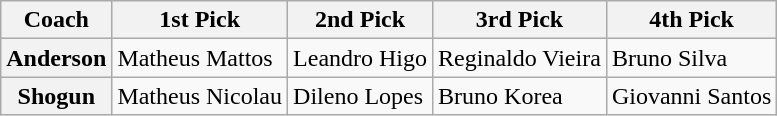<table class="wikitable">
<tr>
<th>Coach</th>
<th>1st Pick</th>
<th>2nd Pick</th>
<th>3rd Pick</th>
<th>4th Pick</th>
</tr>
<tr>
<th>Anderson</th>
<td>Matheus Mattos</td>
<td>Leandro Higo</td>
<td>Reginaldo Vieira</td>
<td>Bruno Silva</td>
</tr>
<tr>
<th>Shogun</th>
<td>Matheus Nicolau</td>
<td>Dileno Lopes</td>
<td>Bruno Korea</td>
<td>Giovanni Santos</td>
</tr>
</table>
